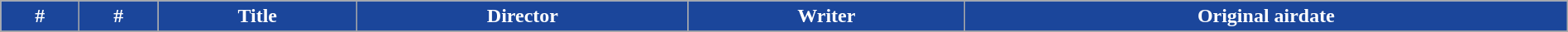<table class="wikitable plainrowheaders" style="width:100%;">
<tr>
<th style="background-color: #1b469b; color:white">#</th>
<th style="background-color: #1b469b; color:white">#</th>
<th style="background: #1b469b; color:white">Title</th>
<th style="background: #1b469b; color:white">Director</th>
<th style="background: #1b469b; color:white">Writer</th>
<th style="background: #1b469b; color:white">Original airdate</th>
</tr>
<tr>
</tr>
</table>
